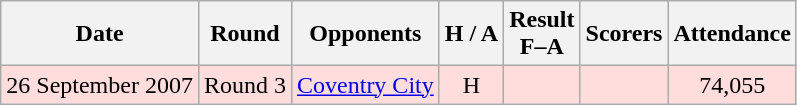<table class="wikitable" style="text-align:center">
<tr>
<th>Date</th>
<th>Round</th>
<th>Opponents</th>
<th>H / A</th>
<th>Result<br>F–A</th>
<th>Scorers</th>
<th>Attendance</th>
</tr>
<tr bgcolor="#ffdddd">
<td>26 September 2007</td>
<td>Round 3</td>
<td><a href='#'>Coventry City</a></td>
<td>H</td>
<td></td>
<td></td>
<td>74,055</td>
</tr>
</table>
